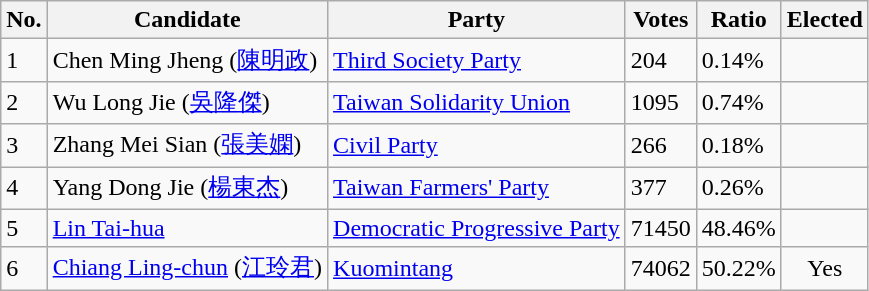<table class=wikitable>
<tr>
<th>No.</th>
<th>Candidate</th>
<th>Party</th>
<th>Votes</th>
<th>Ratio</th>
<th>Elected</th>
</tr>
<tr>
<td>1</td>
<td>Chen Ming Jheng  (<a href='#'>陳明政</a>)</td>
<td><a href='#'>Third Society Party</a></td>
<td>204</td>
<td>0.14%</td>
<td></td>
</tr>
<tr>
<td>2</td>
<td>Wu Long Jie  (<a href='#'>吳隆傑</a>)</td>
<td><a href='#'>Taiwan Solidarity Union</a></td>
<td>1095</td>
<td>0.74%</td>
<td></td>
</tr>
<tr>
<td>3</td>
<td>Zhang Mei Sian  (<a href='#'>張美嫻</a>)</td>
<td><a href='#'>Civil Party</a></td>
<td>266</td>
<td>0.18%</td>
<td></td>
</tr>
<tr>
<td>4</td>
<td>Yang Dong Jie  (<a href='#'>楊東杰</a>)</td>
<td><a href='#'>Taiwan Farmers' Party</a></td>
<td>377</td>
<td>0.26%</td>
<td></td>
</tr>
<tr>
<td>5</td>
<td><a href='#'>Lin Tai-hua</a></td>
<td><a href='#'>Democratic Progressive Party</a></td>
<td>71450</td>
<td>48.46%</td>
<td></td>
</tr>
<tr>
<td>6</td>
<td><a href='#'>Chiang Ling-chun</a>  (<a href='#'>江玲君</a>)</td>
<td><a href='#'>Kuomintang</a></td>
<td>74062</td>
<td>50.22%</td>
<td style="text-align:center;">Yes</td>
</tr>
</table>
